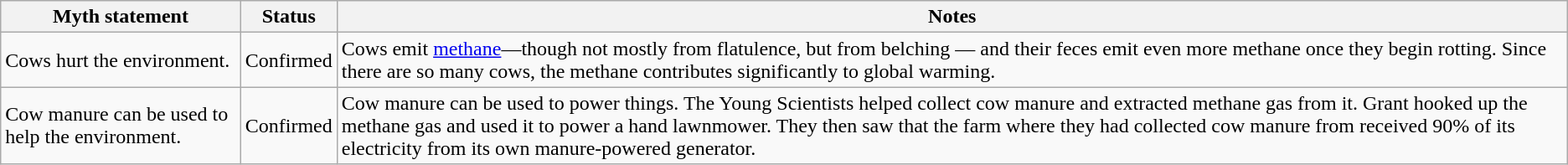<table class="wikitable">
<tr>
<th>Myth statement</th>
<th>Status</th>
<th>Notes</th>
</tr>
<tr>
<td>Cows hurt the environment.</td>
<td><span> Confirmed </span></td>
<td>Cows emit <a href='#'>methane</a>—though not mostly from flatulence, but from belching — and their feces emit even more methane once they begin rotting. Since there are so many cows, the methane contributes significantly to global warming.</td>
</tr>
<tr>
<td>Cow manure can be used to help the environment.</td>
<td><span> Confirmed </span></td>
<td>Cow manure can be used to power things. The Young Scientists helped collect cow manure and extracted methane gas from it. Grant hooked up the methane gas and used it to power a hand lawnmower. They then saw that the farm where they had collected cow manure from received 90% of its electricity from its own manure-powered generator.</td>
</tr>
</table>
